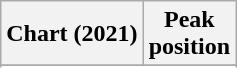<table class="wikitable plainrowheaders" style="text-align:center">
<tr>
<th scope="col">Chart (2021)</th>
<th scope="col">Peak<br>position</th>
</tr>
<tr>
</tr>
<tr>
</tr>
</table>
